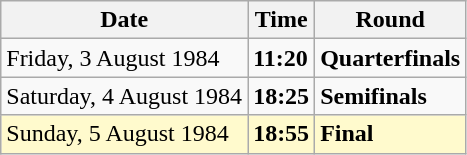<table class="wikitable">
<tr>
<th>Date</th>
<th>Time</th>
<th>Round</th>
</tr>
<tr>
<td>Friday, 3 August 1984</td>
<td><strong>11:20</strong></td>
<td><strong>Quarterfinals</strong></td>
</tr>
<tr>
<td>Saturday, 4 August 1984</td>
<td><strong>18:25</strong></td>
<td><strong>Semifinals</strong></td>
</tr>
<tr style=background:lemonchiffon>
<td>Sunday, 5 August 1984</td>
<td><strong>18:55</strong></td>
<td><strong>Final</strong></td>
</tr>
</table>
